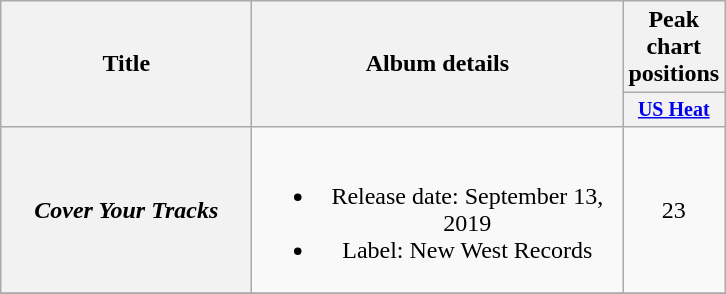<table class="wikitable plainrowheaders" style="text-align:center;">
<tr>
<th rowspan="2" style="width:10em;">Title</th>
<th rowspan="2" style="width:15em;">Album details</th>
<th colspan="1">Peak chart positions</th>
</tr>
<tr style="font-size:smaller;">
<th style="width:4em;"><a href='#'>US Heat</a><br></th>
</tr>
<tr>
<th scope="row"><em>Cover Your Tracks</em></th>
<td><br><ul><li>Release date: September 13, 2019</li><li>Label: New West Records</li></ul></td>
<td>23</td>
</tr>
<tr>
</tr>
</table>
